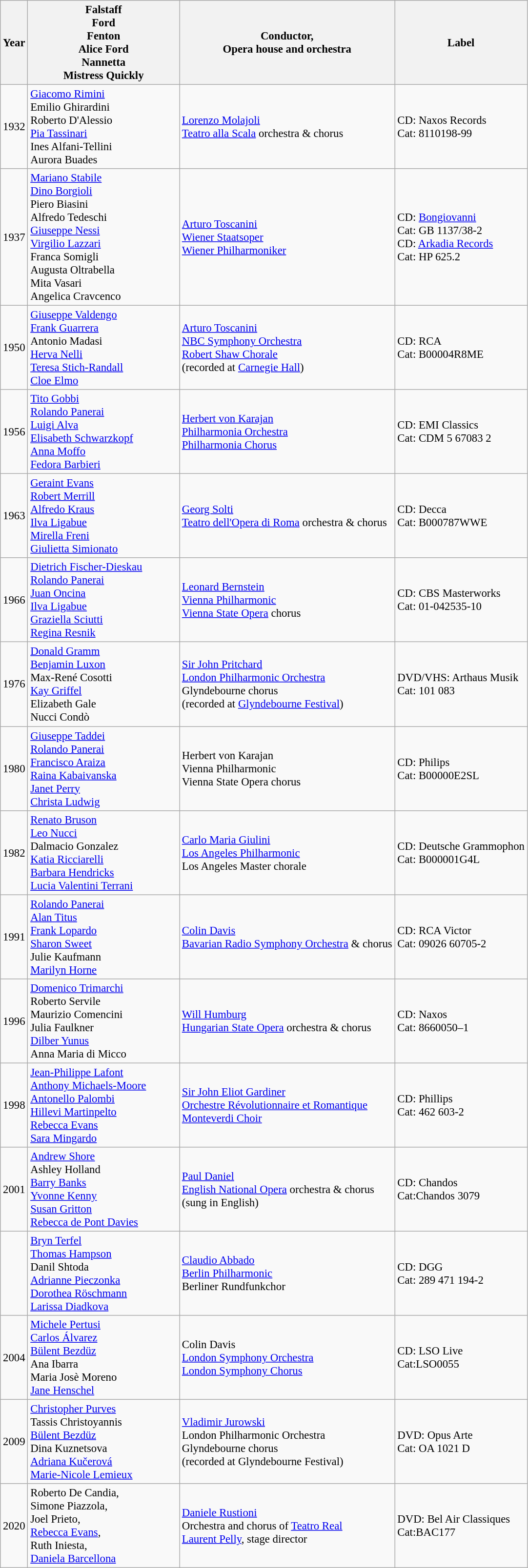<table class="wikitable" style="font-size:95%;">
<tr>
<th>Year</th>
<th width="200">Falstaff<br>Ford<br>Fenton<br>Alice Ford<br>Nannetta<br>Mistress Quickly</th>
<th>Conductor,<br>Opera house and orchestra</th>
<th>Label</th>
</tr>
<tr>
<td>1932</td>
<td><a href='#'>Giacomo Rimini</a><br>Emilio Ghirardini<br>Roberto D'Alessio<br><a href='#'>Pia Tassinari</a><br> Ines Alfani-Tellini<br>Aurora Buades</td>
<td><a href='#'>Lorenzo Molajoli</a><br><a href='#'>Teatro alla Scala</a> orchestra & chorus</td>
<td>CD: Naxos Records<br>Cat: 8110198-99</td>
</tr>
<tr>
<td>1937</td>
<td><a href='#'>Mariano Stabile</a><br><a href='#'>Dino Borgioli</a><br>Piero Biasini<br>Alfredo Tedeschi<br><a href='#'>Giuseppe Nessi</a><br><a href='#'>Virgilio Lazzari</a><br>Franca Somigli<br>Augusta Oltrabella<br>Mita Vasari<br>Angelica Cravcenco</td>
<td><a href='#'>Arturo Toscanini</a><br><a href='#'>Wiener Staatsoper</a><br><a href='#'>Wiener Philharmoniker</a></td>
<td>CD: <a href='#'>Bongiovanni</a><br>Cat: GB 1137/38-2<br>CD: <a href='#'>Arkadia Records</a><br>Cat: HP 625.2</td>
</tr>
<tr>
<td>1950</td>
<td><a href='#'>Giuseppe Valdengo</a><br><a href='#'>Frank Guarrera</a><br>Antonio Madasi<br><a href='#'>Herva Nelli</a><br><a href='#'>Teresa Stich-Randall</a><br><a href='#'>Cloe Elmo</a></td>
<td><a href='#'>Arturo Toscanini</a><br><a href='#'>NBC Symphony Orchestra</a><br><a href='#'>Robert Shaw Chorale</a><br>(recorded at <a href='#'>Carnegie Hall</a>)</td>
<td>CD: RCA<br>Cat: B00004R8ME</td>
</tr>
<tr>
<td>1956</td>
<td><a href='#'>Tito Gobbi</a><br><a href='#'>Rolando Panerai</a><br><a href='#'>Luigi Alva</a><br><a href='#'>Elisabeth Schwarzkopf</a><br><a href='#'>Anna Moffo</a><br><a href='#'>Fedora Barbieri</a></td>
<td><a href='#'>Herbert von Karajan</a><br><a href='#'>Philharmonia Orchestra</a><br><a href='#'>Philharmonia Chorus</a></td>
<td>CD: EMI Classics<br>Cat: CDM 5 67083 2</td>
</tr>
<tr>
<td>1963</td>
<td><a href='#'>Geraint Evans</a><br><a href='#'>Robert Merrill</a><br><a href='#'>Alfredo Kraus</a><br><a href='#'>Ilva Ligabue</a><br><a href='#'>Mirella Freni</a><br><a href='#'>Giulietta Simionato</a></td>
<td><a href='#'>Georg Solti</a><br><a href='#'>Teatro dell'Opera di Roma</a> orchestra & chorus</td>
<td>CD: Decca<br>Cat: B000787WWE</td>
</tr>
<tr>
<td>1966</td>
<td><a href='#'>Dietrich Fischer-Dieskau</a><br><a href='#'>Rolando Panerai</a><br><a href='#'>Juan Oncina</a><br><a href='#'>Ilva Ligabue</a><br><a href='#'>Graziella Sciutti</a><br><a href='#'>Regina Resnik</a></td>
<td><a href='#'>Leonard Bernstein</a><br><a href='#'>Vienna Philharmonic</a><br><a href='#'>Vienna State Opera</a> chorus</td>
<td>CD: CBS Masterworks<br>Cat: 01-042535-10</td>
</tr>
<tr>
<td>1976</td>
<td><a href='#'>Donald Gramm</a><br><a href='#'>Benjamin Luxon</a><br>Max-René Cosotti<br><a href='#'>Kay Griffel</a><br>Elizabeth Gale<br>Nucci Condò</td>
<td><a href='#'>Sir John Pritchard</a><br><a href='#'>London Philharmonic Orchestra</a><br>Glyndebourne chorus<br>(recorded at <a href='#'>Glyndebourne Festival</a>)</td>
<td>DVD/VHS: Arthaus Musik<br>Cat: 101 083</td>
</tr>
<tr>
<td>1980</td>
<td><a href='#'>Giuseppe Taddei</a><br><a href='#'>Rolando Panerai</a><br><a href='#'>Francisco Araiza</a><br><a href='#'>Raina Kabaivanska</a><br><a href='#'>Janet Perry</a> <br><a href='#'>Christa Ludwig</a></td>
<td>Herbert von Karajan<br>Vienna Philharmonic<br>Vienna State Opera chorus</td>
<td>CD: Philips<br>Cat: B00000E2SL</td>
</tr>
<tr>
<td>1982</td>
<td><a href='#'>Renato Bruson</a><br><a href='#'>Leo Nucci</a><br>Dalmacio Gonzalez<br><a href='#'>Katia Ricciarelli</a><br><a href='#'>Barbara Hendricks</a><br><a href='#'>Lucia Valentini Terrani</a></td>
<td><a href='#'>Carlo Maria Giulini</a><br><a href='#'>Los Angeles Philharmonic</a><br>Los Angeles Master chorale</td>
<td>CD: Deutsche Grammophon<br>Cat: B000001G4L</td>
</tr>
<tr>
<td>1991</td>
<td><a href='#'>Rolando Panerai</a><br><a href='#'>Alan Titus</a><br><a href='#'>Frank Lopardo</a><br><a href='#'>Sharon Sweet</a><br>Julie Kaufmann<br><a href='#'>Marilyn Horne</a></td>
<td><a href='#'>Colin Davis</a><br><a href='#'>Bavarian Radio Symphony Orchestra</a> & chorus</td>
<td>CD: RCA Victor<br>Cat: 09026 60705-2</td>
</tr>
<tr>
<td>1996</td>
<td><a href='#'>Domenico Trimarchi</a><br>Roberto Servile<br>Maurizio Comencini<br>Julia Faulkner<br><a href='#'>Dilber Yunus</a><br> Anna Maria di Micco</td>
<td><a href='#'>Will Humburg</a><br><a href='#'>Hungarian State Opera</a> orchestra & chorus</td>
<td>CD: Naxos<br>Cat: 8660050–1</td>
</tr>
<tr>
<td>1998</td>
<td><a href='#'>Jean-Philippe Lafont</a><br><a href='#'>Anthony Michaels-Moore</a><br><a href='#'>Antonello Palombi</a><br><a href='#'>Hillevi Martinpelto</a><br><a href='#'>Rebecca Evans</a><br><a href='#'>Sara Mingardo</a></td>
<td><a href='#'>Sir John Eliot Gardiner</a><br><a href='#'>Orchestre Révolutionnaire et Romantique</a><br><a href='#'>Monteverdi Choir</a></td>
<td>CD: Phillips<br>Cat: 462 603-2</td>
</tr>
<tr>
<td>2001</td>
<td><a href='#'>Andrew Shore</a><br>Ashley Holland<br><a href='#'>Barry Banks</a><br><a href='#'>Yvonne Kenny</a><br><a href='#'>Susan Gritton</a><br><a href='#'>Rebecca de Pont Davies</a></td>
<td><a href='#'>Paul Daniel</a><br><a href='#'>English National Opera</a> orchestra & chorus<br>(sung in English)</td>
<td>CD: Chandos<br>Cat:Chandos 3079</td>
</tr>
<tr>
<td></td>
<td><a href='#'>Bryn Terfel</a><br><a href='#'>Thomas Hampson</a><br>Danil Shtoda<br><a href='#'>Adrianne Pieczonka</a><br><a href='#'>Dorothea Röschmann</a><br><a href='#'>Larissa Diadkova</a></td>
<td><a href='#'>Claudio Abbado</a><br><a href='#'>Berlin Philharmonic</a><br>Berliner Rundfunkchor</td>
<td>CD: DGG<br>Cat: 289 471 194-2</td>
</tr>
<tr>
<td>2004</td>
<td><a href='#'>Michele Pertusi</a><br><a href='#'>Carlos Álvarez</a><br><a href='#'>Bülent Bezdüz</a><br>Ana Ibarra<br>Maria Josè Moreno<br><a href='#'>Jane Henschel</a></td>
<td>Colin Davis<br><a href='#'>London Symphony Orchestra</a><br><a href='#'>London Symphony Chorus</a></td>
<td>CD: LSO Live<br>Cat:LSO0055</td>
</tr>
<tr>
<td>2009</td>
<td><a href='#'>Christopher Purves</a><br>Tassis Christoyannis<br><a href='#'>Bülent Bezdüz</a><br>Dina Kuznetsova<br><a href='#'>Adriana Kučerová</a><br><a href='#'>Marie-Nicole Lemieux</a></td>
<td><a href='#'>Vladimir Jurowski</a><br>London Philharmonic Orchestra<br>Glyndebourne chorus<br>(recorded at Glyndebourne Festival)</td>
<td>DVD: Opus Arte<br>Cat: OA 1021 D</td>
</tr>
<tr>
<td>2020</td>
<td>Roberto De Candia, <br>Simone Piazzola,<br>Joel Prieto,<br><a href='#'>Rebecca Evans</a>, <br> Ruth Iniesta, <br><a href='#'>Daniela Barcellona</a></td>
<td><a href='#'>Daniele Rustioni</a><br>Orchestra and chorus of <a href='#'>Teatro Real</a><br> <a href='#'>Laurent Pelly</a>, stage director</td>
<td>DVD: Bel Air Classiques<br> Cat:BAC177</td>
</tr>
</table>
